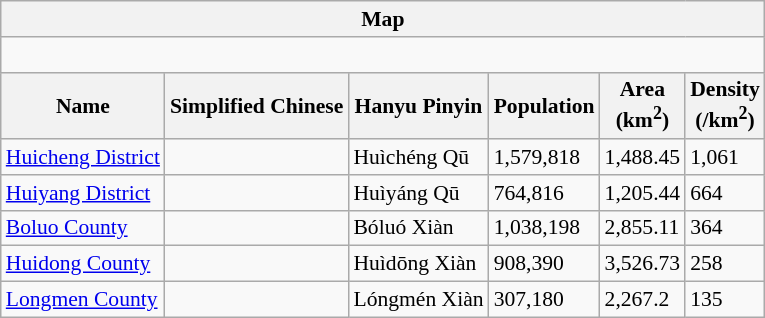<table class="wikitable" style="font-size:90%;">
<tr>
<th colspan="6">Map</th>
</tr>
<tr>
<td colspan="6"><div><br> 






</div></td>
</tr>
<tr>
<th>Name</th>
<th>Simplified Chinese</th>
<th>Hanyu Pinyin</th>
<th>Population<br></th>
<th>Area<br>(km<sup>2</sup>)</th>
<th>Density<br>(/km<sup>2</sup>)</th>
</tr>
<tr>
<td><a href='#'>Huicheng District</a></td>
<td></td>
<td>Huìchéng Qū</td>
<td>1,579,818</td>
<td>1,488.45</td>
<td>1,061</td>
</tr>
<tr>
<td><a href='#'>Huiyang District</a></td>
<td></td>
<td>Huìyáng Qū</td>
<td>764,816</td>
<td>1,205.44</td>
<td>664</td>
</tr>
<tr>
<td><a href='#'>Boluo County</a></td>
<td></td>
<td>Bóluó Xiàn</td>
<td>1,038,198</td>
<td>2,855.11</td>
<td>364</td>
</tr>
<tr>
<td><a href='#'>Huidong County</a></td>
<td></td>
<td>Huìdōng Xiàn</td>
<td>908,390</td>
<td>3,526.73</td>
<td>258</td>
</tr>
<tr>
<td><a href='#'>Longmen County</a></td>
<td></td>
<td>Lóngmén Xiàn</td>
<td>307,180</td>
<td>2,267.2</td>
<td>135</td>
</tr>
</table>
